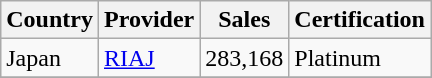<table class="wikitable" border="1">
<tr>
<th>Country</th>
<th>Provider</th>
<th>Sales</th>
<th>Certification</th>
</tr>
<tr>
<td>Japan</td>
<td><a href='#'>RIAJ</a></td>
<td>283,168</td>
<td>Platinum</td>
</tr>
<tr>
</tr>
</table>
